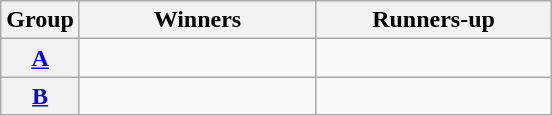<table class=wikitable>
<tr>
<th>Group</th>
<th width=150>Winners</th>
<th width=150>Runners-up</th>
</tr>
<tr>
<th><a href='#'>A</a></th>
<td></td>
<td></td>
</tr>
<tr>
<th><a href='#'>B</a></th>
<td></td>
<td></td>
</tr>
</table>
